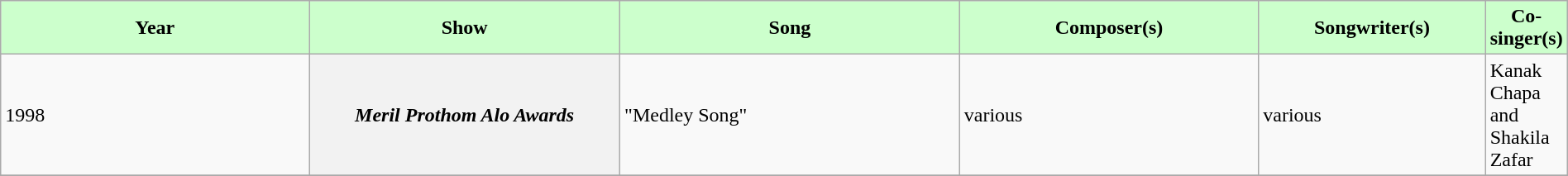<table class="wikitable plainrowheaders" width="100%" textcolor:#000;">
<tr style="background:#cfc; text-align:center;">
<td scope="col" width=21%><strong>Year</strong></td>
<td scope="col" width=21%><strong>Show</strong></td>
<td scope="col" width=23%><strong>Song</strong></td>
<td scope="col" width=20%><strong>Composer(s)</strong></td>
<td scope="col" width=20%><strong>Songwriter(s)</strong></td>
<td scope="col" width=20%><strong>Co-singer(s)</strong></td>
</tr>
<tr>
<td>1998</td>
<th><em>Meril Prothom Alo Awards</em></th>
<td>"Medley Song"</td>
<td>various</td>
<td>various</td>
<td>Kanak Chapa and Shakila Zafar</td>
</tr>
<tr>
</tr>
</table>
